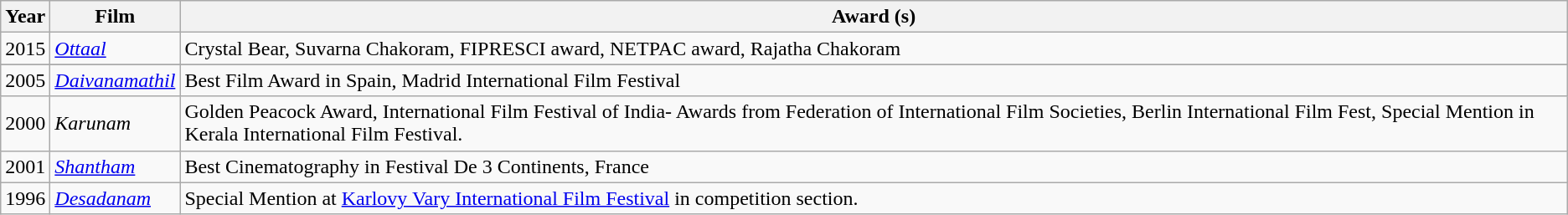<table class="wikitable">
<tr>
<th>Year</th>
<th>Film</th>
<th>Award (s)</th>
</tr>
<tr>
<td>2015</td>
<td><em><a href='#'>Ottaal</a></em></td>
<td>Crystal Bear, Suvarna Chakoram, FIPRESCI award, NETPAC award, Rajatha Chakoram</td>
</tr>
<tr>
</tr>
<tr>
<td>2005</td>
<td><em><a href='#'>Daivanamathil</a></em></td>
<td>Best Film Award in Spain, Madrid International Film Festival</td>
</tr>
<tr>
<td>2000</td>
<td><em>Karunam</em></td>
<td>Golden Peacock Award, International Film Festival of India- Awards from Federation of International Film Societies, Berlin International Film Fest, Special Mention in Kerala International Film Festival.</td>
</tr>
<tr>
<td>2001</td>
<td><em><a href='#'>Shantham</a></em></td>
<td>Best Cinematography in Festival De 3 Continents, France</td>
</tr>
<tr>
<td>1996</td>
<td><em><a href='#'>Desadanam</a></em></td>
<td>Special Mention at <a href='#'>Karlovy Vary International Film Festival</a> in competition section.</td>
</tr>
</table>
